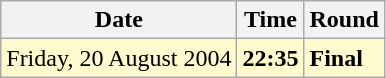<table class="wikitable">
<tr>
<th>Date</th>
<th>Time</th>
<th>Round</th>
</tr>
<tr style=background:lemonchiffon>
<td>Friday, 20 August 2004</td>
<td><strong>22:35</strong></td>
<td><strong>Final</strong></td>
</tr>
</table>
